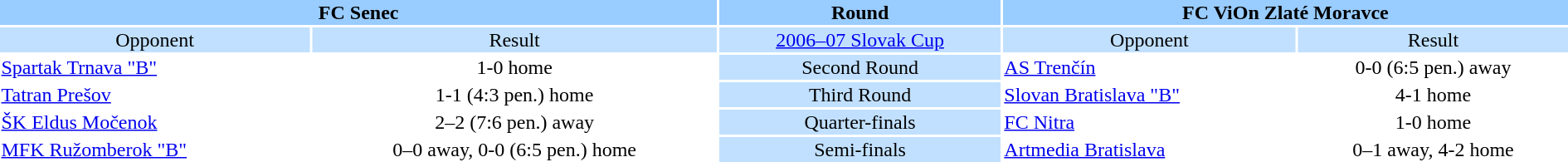<table style="width:100%; text-align:center;">
<tr style="vertical-align:top; background:#9cf;">
<th colspan=2 style="width:1*">FC Senec</th>
<th><strong>Round</strong></th>
<th colspan=2 style="width:1*">FC ViOn Zlaté Moravce</th>
</tr>
<tr style="vertical-align:top; background:#c1e0ff;">
<td>Opponent</td>
<td>Result</td>
<td><a href='#'>2006–07 Slovak Cup</a></td>
<td>Opponent</td>
<td>Result</td>
</tr>
<tr>
<td align=left><a href='#'>Spartak Trnava "B"</a></td>
<td>1-0 home</td>
<td style="background:#c1e0ff;">Second Round</td>
<td align=left><a href='#'>AS Trenčín</a></td>
<td>0-0 (6:5 pen.) away</td>
</tr>
<tr>
<td align=left><a href='#'>Tatran Prešov</a></td>
<td>1-1 (4:3 pen.) home</td>
<td style="background:#c1e0ff;">Third Round</td>
<td align=left><a href='#'>Slovan Bratislava "B"</a></td>
<td>4-1 home</td>
</tr>
<tr>
<td align=left><a href='#'>ŠK Eldus Močenok</a></td>
<td>2–2 (7:6 pen.) away</td>
<td style="background:#c1e0ff;">Quarter-finals</td>
<td align=left><a href='#'>FC Nitra</a></td>
<td>1-0 home</td>
</tr>
<tr>
<td align=left><a href='#'>MFK Ružomberok "B"</a></td>
<td>0–0 away, 0-0 (6:5 pen.) home</td>
<td style="background:#c1e0ff;">Semi-finals</td>
<td align=left><a href='#'>Artmedia Bratislava</a></td>
<td>0–1 away, 4-2 home</td>
</tr>
</table>
